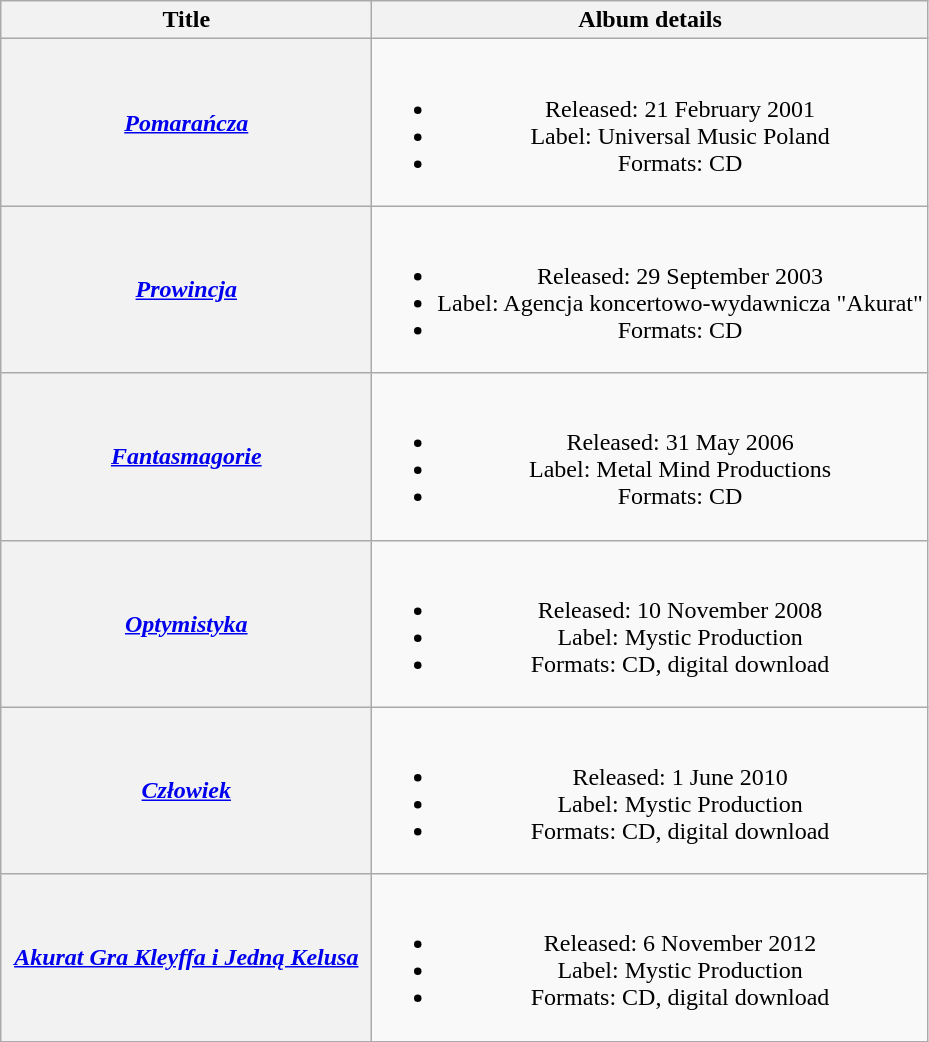<table class="wikitable plainrowheaders" style="text-align:center;">
<tr>
<th scope="col" style="width:15em;">Title</th>
<th scope="col">Album details</th>
</tr>
<tr>
<th scope="row"><em><a href='#'>Pomarańcza</a></em></th>
<td><br><ul><li>Released: 21 February 2001</li><li>Label: Universal Music Poland</li><li>Formats: CD</li></ul></td>
</tr>
<tr>
<th scope="row"><em><a href='#'>Prowincja</a></em></th>
<td><br><ul><li>Released: 29 September 2003</li><li>Label: Agencja koncertowo-wydawnicza "Akurat"</li><li>Formats: CD</li></ul></td>
</tr>
<tr>
<th scope="row"><em><a href='#'>Fantasmagorie</a></em></th>
<td><br><ul><li>Released: 31 May 2006</li><li>Label: Metal Mind Productions</li><li>Formats: CD</li></ul></td>
</tr>
<tr>
<th scope="row"><em><a href='#'>Optymistyka</a></em></th>
<td><br><ul><li>Released: 10 November 2008</li><li>Label: Mystic Production</li><li>Formats: CD, digital download</li></ul></td>
</tr>
<tr>
<th scope="row"><em><a href='#'>Człowiek</a></em></th>
<td><br><ul><li>Released: 1 June 2010</li><li>Label: Mystic Production</li><li>Formats: CD, digital download</li></ul></td>
</tr>
<tr>
<th scope="row"><em><a href='#'>Akurat Gra Kleyffa i Jedną Kelusa</a></em></th>
<td><br><ul><li>Released: 6 November 2012</li><li>Label: Mystic Production</li><li>Formats: CD, digital download</li></ul></td>
</tr>
</table>
